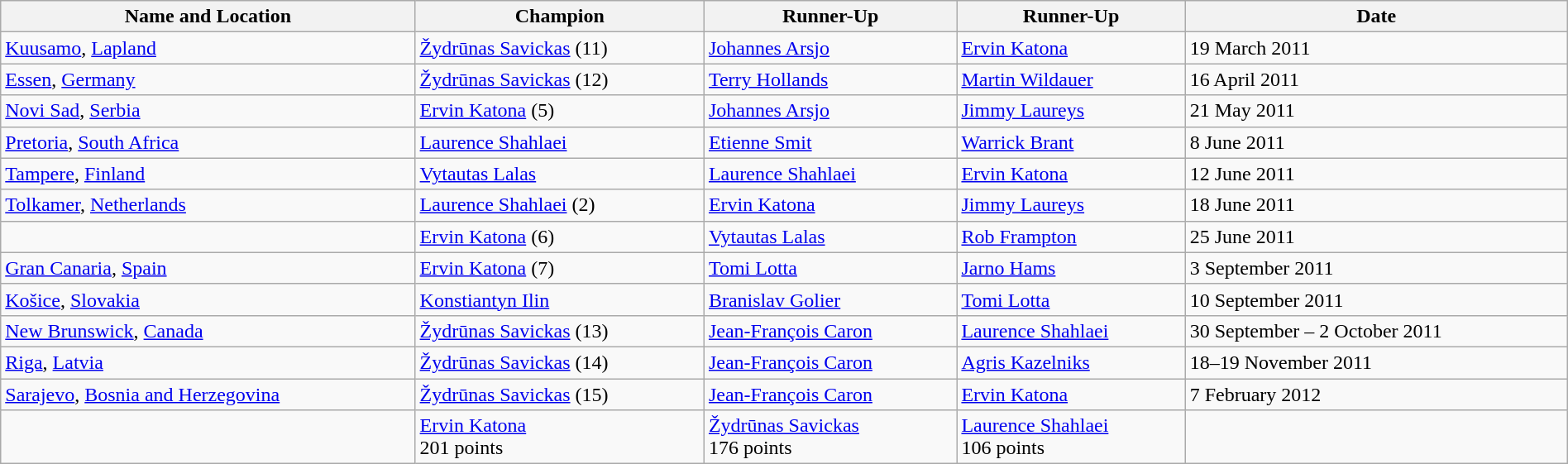<table class="wikitable" style="display: inline-table;width: 100%;">
<tr>
<th scope="col">Name and Location</th>
<th scope="col">Champion</th>
<th scope="col">Runner-Up</th>
<th scope="col">Runner-Up</th>
<th scope="col">Date</th>
</tr>
<tr>
<td> <a href='#'>Kuusamo</a>, <a href='#'>Lapland</a> <br></td>
<td> <a href='#'>Žydrūnas Savickas</a> (11)</td>
<td> <a href='#'>Johannes Arsjo</a></td>
<td> <a href='#'>Ervin Katona</a></td>
<td>19 March 2011</td>
</tr>
<tr>
<td> <a href='#'>Essen</a>, <a href='#'>Germany</a> <br></td>
<td> <a href='#'>Žydrūnas Savickas</a> (12)</td>
<td> <a href='#'>Terry Hollands</a></td>
<td> <a href='#'>Martin Wildauer</a></td>
<td>16 April 2011</td>
</tr>
<tr>
<td> <a href='#'>Novi Sad</a>, <a href='#'>Serbia</a><br> </td>
<td> <a href='#'>Ervin Katona</a> (5)</td>
<td> <a href='#'>Johannes Arsjo</a></td>
<td> <a href='#'>Jimmy Laureys</a></td>
<td>21 May 2011</td>
</tr>
<tr>
<td> <a href='#'>Pretoria</a>, <a href='#'>South Africa</a><br> </td>
<td> <a href='#'>Laurence Shahlaei</a></td>
<td> <a href='#'>Etienne Smit</a></td>
<td> <a href='#'>Warrick Brant</a></td>
<td>8 June 2011</td>
</tr>
<tr>
<td> <a href='#'>Tampere</a>, <a href='#'>Finland</a><br> </td>
<td> <a href='#'>Vytautas Lalas</a></td>
<td> <a href='#'>Laurence Shahlaei</a></td>
<td> <a href='#'>Ervin Katona</a></td>
<td>12 June 2011</td>
</tr>
<tr>
<td> <a href='#'>Tolkamer</a>, <a href='#'>Netherlands</a><br> </td>
<td> <a href='#'>Laurence Shahlaei</a> (2)</td>
<td> <a href='#'>Ervin Katona</a></td>
<td> <a href='#'>Jimmy Laureys</a></td>
<td>18 June 2011</td>
</tr>
<tr>
<td><br> </td>
<td> <a href='#'>Ervin Katona</a> (6)</td>
<td> <a href='#'>Vytautas Lalas</a></td>
<td> <a href='#'>Rob Frampton</a></td>
<td>25 June 2011</td>
</tr>
<tr>
<td> <a href='#'>Gran Canaria</a>, <a href='#'>Spain</a><br> </td>
<td> <a href='#'>Ervin Katona</a> (7)</td>
<td> <a href='#'>Tomi Lotta</a></td>
<td> <a href='#'>Jarno Hams</a></td>
<td>3 September 2011</td>
</tr>
<tr>
<td> <a href='#'>Košice</a>, <a href='#'>Slovakia</a><br> </td>
<td> <a href='#'>Konstiantyn Ilin</a></td>
<td> <a href='#'>Branislav Golier</a></td>
<td> <a href='#'>Tomi Lotta</a></td>
<td>10 September 2011</td>
</tr>
<tr>
<td> <a href='#'>New Brunswick</a>, <a href='#'>Canada</a> <br> </td>
<td> <a href='#'>Žydrūnas Savickas</a> (13)</td>
<td> <a href='#'>Jean-François Caron</a></td>
<td> <a href='#'>Laurence Shahlaei</a></td>
<td>30 September – 2 October 2011</td>
</tr>
<tr>
<td> <a href='#'>Riga</a>, <a href='#'>Latvia</a><br> </td>
<td> <a href='#'>Žydrūnas Savickas</a> (14)</td>
<td> <a href='#'>Jean-François Caron</a></td>
<td> <a href='#'>Agris Kazelniks</a></td>
<td>18–19 November 2011</td>
</tr>
<tr>
<td> <a href='#'>Sarajevo</a>, <a href='#'>Bosnia and Herzegovina</a><br></td>
<td> <a href='#'>Žydrūnas Savickas</a> (15)</td>
<td> <a href='#'>Jean-François Caron</a></td>
<td> <a href='#'>Ervin Katona</a></td>
<td>7 February 2012</td>
</tr>
<tr>
<td></td>
<td> <a href='#'>Ervin Katona</a><br>  201 points</td>
<td> <a href='#'>Žydrūnas Savickas</a><br>  176 points</td>
<td> <a href='#'>Laurence Shahlaei</a><br>  106 points</td>
<td></td>
</tr>
</table>
